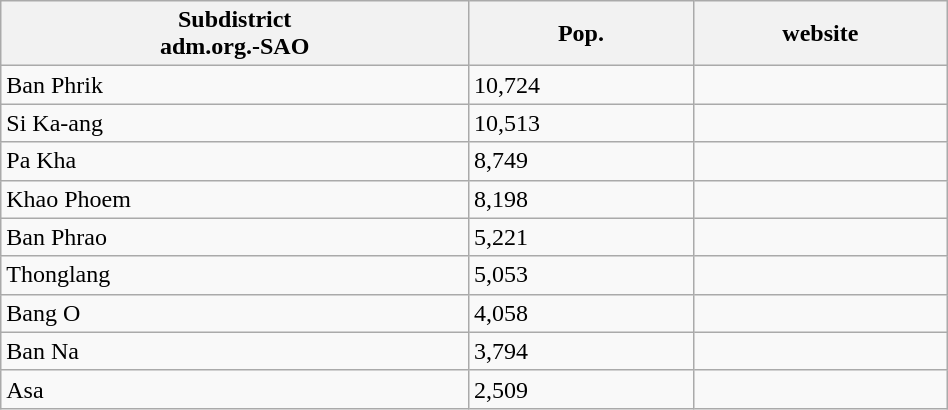<table class="wikitable" style="width:50%;">
<tr>
<th>Subdistrict<br>adm.org.-SAO</th>
<th>Pop.</th>
<th>website</th>
</tr>
<tr>
<td>Ban Phrik</td>
<td>10,724</td>
<td></td>
</tr>
<tr>
<td>Si Ka-ang</td>
<td>10,513</td>
<td></td>
</tr>
<tr>
<td>Pa Kha</td>
<td>8,749</td>
<td></td>
</tr>
<tr>
<td>Khao Phoem</td>
<td>8,198</td>
<td></td>
</tr>
<tr>
<td>Ban Phrao</td>
<td>5,221</td>
<td></td>
</tr>
<tr>
<td>Thonglang</td>
<td>5,053</td>
<td></td>
</tr>
<tr>
<td>Bang O</td>
<td>4,058</td>
<td></td>
</tr>
<tr>
<td>Ban Na</td>
<td>3,794</td>
<td></td>
</tr>
<tr>
<td>Asa</td>
<td>2,509</td>
<td></td>
</tr>
</table>
